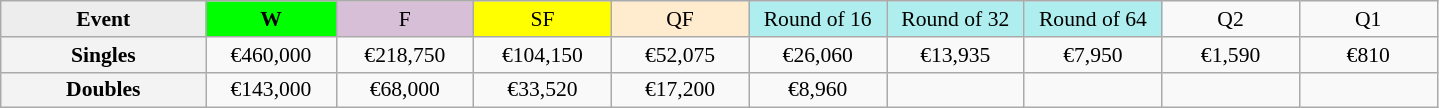<table class=wikitable style=font-size:90%;text-align:center>
<tr>
<td width=130 bgcolor=ededed><strong>Event</strong></td>
<td width=80 bgcolor=lime><strong>W</strong></td>
<td width=85 bgcolor=thistle>F</td>
<td width=85 bgcolor=ffff00>SF</td>
<td width=85 bgcolor=ffebcd>QF</td>
<td width=85 bgcolor=afeeee>Round of 16</td>
<td width=85 bgcolor=afeeee>Round of 32</td>
<td width=85 bgcolor=afeeee>Round of 64</td>
<td width=85>Q2</td>
<td width=85>Q1</td>
</tr>
<tr>
<th style=background:#f3f3f3>Singles</th>
<td>€460,000</td>
<td>€218,750</td>
<td>€104,150</td>
<td>€52,075</td>
<td>€26,060</td>
<td>€13,935</td>
<td>€7,950</td>
<td>€1,590</td>
<td>€810</td>
</tr>
<tr>
<th style=background:#f3f3f3>Doubles</th>
<td>€143,000</td>
<td>€68,000</td>
<td>€33,520</td>
<td>€17,200</td>
<td>€8,960</td>
<td></td>
<td></td>
<td></td>
<td></td>
</tr>
</table>
